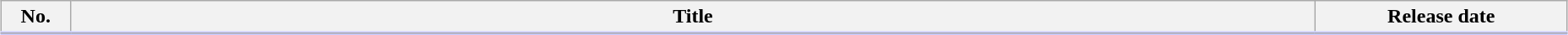<table class="wikitable" style="width:98%; margin:auto; background:#FFF;">
<tr style="border-bottom: 3px solid #CCF;">
<th style="width:3em;">No.</th>
<th>Title</th>
<th style="width:12em;">Release date</th>
</tr>
<tr>
</tr>
</table>
